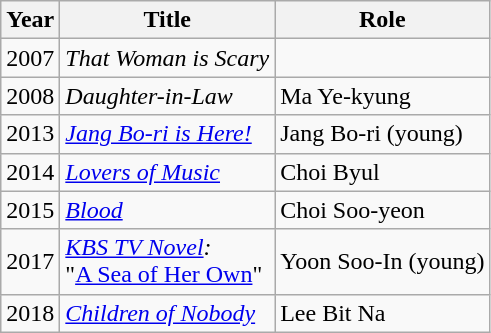<table class="wikitable sortable">
<tr>
<th>Year</th>
<th>Title</th>
<th>Role</th>
</tr>
<tr>
<td>2007</td>
<td><em>That Woman is Scary</em></td>
<td></td>
</tr>
<tr>
<td>2008</td>
<td><em>Daughter-in-Law</em></td>
<td>Ma Ye-kyung</td>
</tr>
<tr>
<td>2013</td>
<td><em><a href='#'>Jang Bo-ri is Here!</a></em></td>
<td>Jang Bo-ri (young)</td>
</tr>
<tr>
<td>2014</td>
<td><em><a href='#'>Lovers of Music</a></em></td>
<td>Choi Byul</td>
</tr>
<tr>
<td>2015</td>
<td><em><a href='#'>Blood</a></em></td>
<td>Choi Soo-yeon</td>
</tr>
<tr>
<td>2017</td>
<td><em><a href='#'>KBS TV Novel</a>:</em><br>"<a href='#'>A Sea of Her Own</a>"</td>
<td>Yoon Soo-In (young)</td>
</tr>
<tr>
<td>2018</td>
<td><em><a href='#'>Children of Nobody</a></em></td>
<td>Lee Bit Na</td>
</tr>
</table>
